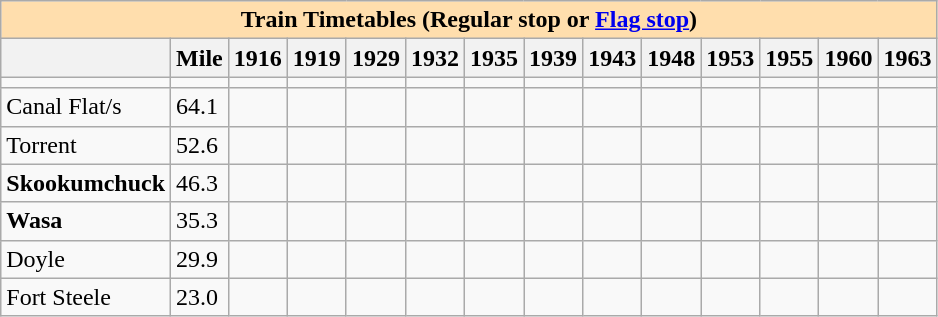<table class="wikitable">
<tr>
<th colspan="14" style="background:#ffdead;">Train Timetables (Regular stop or <a href='#'>Flag stop</a>)</th>
</tr>
<tr>
<th></th>
<th>Mile</th>
<th>1916</th>
<th>1919</th>
<th>1929</th>
<th>1932</th>
<th>1935</th>
<th>1939</th>
<th>1943</th>
<th>1948</th>
<th>1953</th>
<th>1955</th>
<th>1960</th>
<th>1963</th>
</tr>
<tr>
<td></td>
<td></td>
<td></td>
<td></td>
<td></td>
<td></td>
<td></td>
<td></td>
<td></td>
<td></td>
<td></td>
<td></td>
<td></td>
<td></td>
</tr>
<tr>
<td>Canal Flat/s</td>
<td>64.1</td>
<td></td>
<td></td>
<td></td>
<td></td>
<td></td>
<td></td>
<td></td>
<td></td>
<td></td>
<td></td>
<td></td>
<td></td>
</tr>
<tr>
<td>Torrent</td>
<td>52.6</td>
<td></td>
<td></td>
<td></td>
<td></td>
<td></td>
<td></td>
<td></td>
<td></td>
<td></td>
<td></td>
<td></td>
<td></td>
</tr>
<tr>
<td><strong>Skookumchuck</strong></td>
<td>46.3</td>
<td></td>
<td></td>
<td></td>
<td></td>
<td></td>
<td></td>
<td></td>
<td></td>
<td></td>
<td></td>
<td></td>
<td></td>
</tr>
<tr>
<td><strong>Wasa</strong></td>
<td>35.3</td>
<td></td>
<td></td>
<td></td>
<td></td>
<td></td>
<td></td>
<td></td>
<td></td>
<td></td>
<td></td>
<td></td>
<td></td>
</tr>
<tr>
<td>Doyle</td>
<td>29.9</td>
<td></td>
<td></td>
<td></td>
<td></td>
<td></td>
<td></td>
<td></td>
<td></td>
<td></td>
<td></td>
<td></td>
<td></td>
</tr>
<tr>
<td>Fort Steele</td>
<td>23.0</td>
<td></td>
<td></td>
<td></td>
<td></td>
<td></td>
<td></td>
<td></td>
<td></td>
<td></td>
<td></td>
<td></td>
<td></td>
</tr>
</table>
